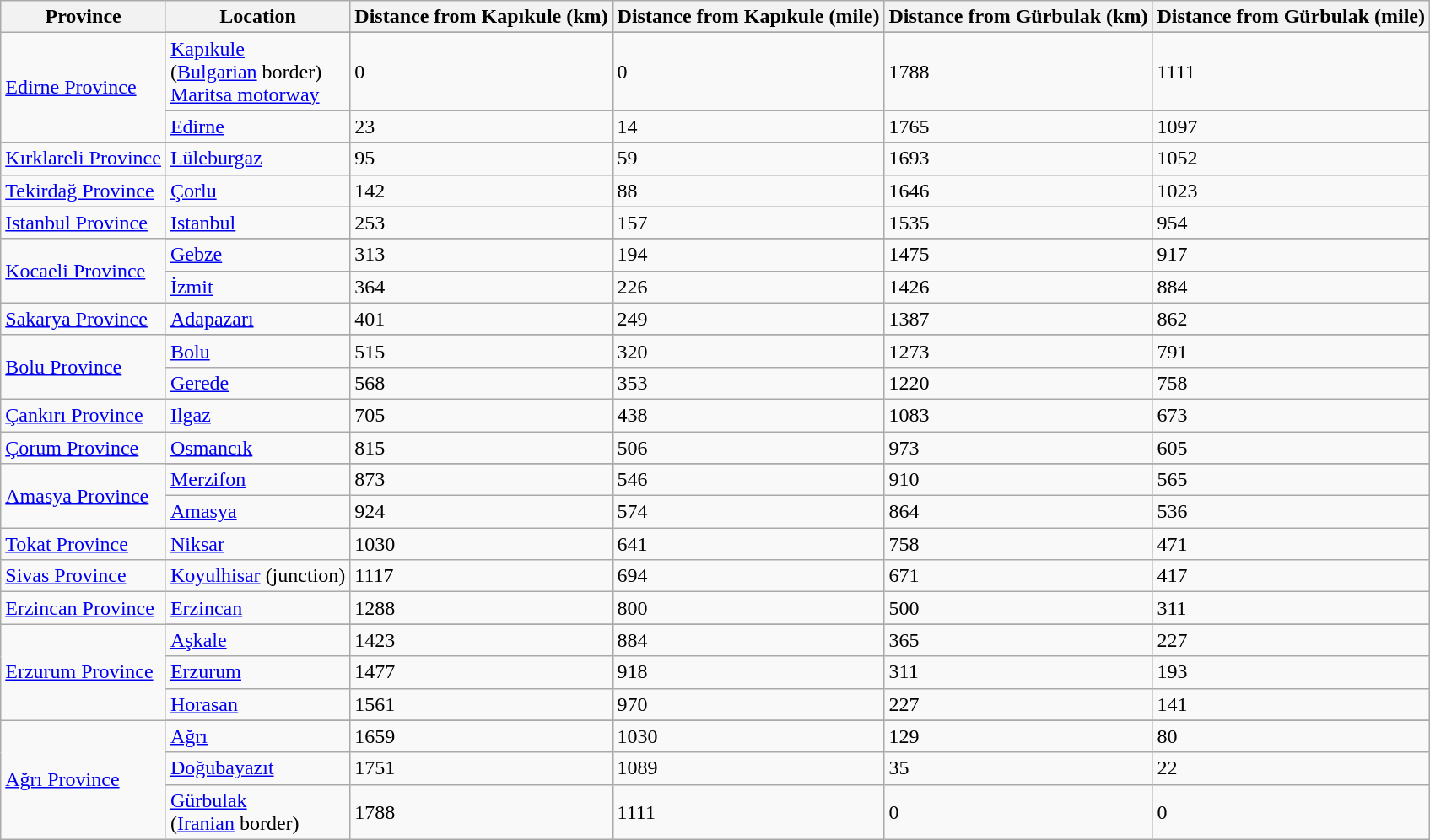<table class="sortable wikitable">
<tr>
<th>Province</th>
<th>Location</th>
<th>Distance from Kapıkule (km)</th>
<th>Distance from Kapıkule (mile)</th>
<th>Distance from Gürbulak (km)</th>
<th>Distance from Gürbulak (mile)</th>
</tr>
<tr>
<td rowspan="3" style="text-align:left;"><a href='#'>Edirne Province</a></td>
</tr>
<tr>
<td><a href='#'>Kapıkule</a> <br>(<a href='#'>Bulgarian</a> border)<br> <a href='#'>Maritsa motorway</a></td>
<td>0</td>
<td>0</td>
<td>1788</td>
<td>1111</td>
</tr>
<tr>
<td><a href='#'>Edirne</a></td>
<td>23</td>
<td>14</td>
<td>1765</td>
<td>1097</td>
</tr>
<tr>
<td><a href='#'>Kırklareli Province</a></td>
<td><a href='#'>Lüleburgaz</a></td>
<td>95</td>
<td>59</td>
<td>1693</td>
<td>1052</td>
</tr>
<tr>
<td><a href='#'>Tekirdağ Province</a></td>
<td><a href='#'>Çorlu</a></td>
<td>142</td>
<td>88</td>
<td>1646</td>
<td>1023</td>
</tr>
<tr>
<td><a href='#'>Istanbul Province</a></td>
<td><a href='#'>Istanbul</a></td>
<td>253</td>
<td>157</td>
<td>1535</td>
<td>954</td>
</tr>
<tr>
<td rowspan="3" style="text-align:left;"><a href='#'>Kocaeli Province</a></td>
</tr>
<tr>
<td><a href='#'>Gebze</a></td>
<td>313</td>
<td>194</td>
<td>1475</td>
<td>917</td>
</tr>
<tr>
<td><a href='#'>İzmit</a></td>
<td>364</td>
<td>226</td>
<td>1426</td>
<td>884</td>
</tr>
<tr>
<td><a href='#'>Sakarya Province</a></td>
<td><a href='#'>Adapazarı</a></td>
<td>401</td>
<td>249</td>
<td>1387</td>
<td>862</td>
</tr>
<tr>
<td rowspan="3" style="text-align:left;"><a href='#'>Bolu Province</a></td>
</tr>
<tr>
<td><a href='#'>Bolu</a></td>
<td>515</td>
<td>320</td>
<td>1273</td>
<td>791</td>
</tr>
<tr>
<td><a href='#'>Gerede</a></td>
<td>568</td>
<td>353</td>
<td>1220</td>
<td>758</td>
</tr>
<tr>
<td><a href='#'>Çankırı Province</a></td>
<td><a href='#'>Ilgaz</a></td>
<td>705</td>
<td>438</td>
<td>1083</td>
<td>673</td>
</tr>
<tr>
<td><a href='#'>Çorum Province</a></td>
<td><a href='#'>Osmancık</a></td>
<td>815</td>
<td>506</td>
<td>973</td>
<td>605</td>
</tr>
<tr>
<td rowspan="3" style="text-align:left;"><a href='#'>Amasya Province</a></td>
</tr>
<tr>
<td><a href='#'>Merzifon</a></td>
<td>873</td>
<td>546</td>
<td>910</td>
<td>565</td>
</tr>
<tr>
<td><a href='#'>Amasya</a></td>
<td>924</td>
<td>574</td>
<td>864</td>
<td>536</td>
</tr>
<tr>
<td><a href='#'>Tokat Province</a></td>
<td><a href='#'>Niksar</a></td>
<td>1030</td>
<td>641</td>
<td>758</td>
<td>471</td>
</tr>
<tr>
<td><a href='#'>Sivas Province</a></td>
<td><a href='#'>Koyulhisar</a> (junction)</td>
<td>1117</td>
<td>694</td>
<td>671</td>
<td>417</td>
</tr>
<tr>
<td><a href='#'>Erzincan Province</a></td>
<td><a href='#'>Erzincan</a></td>
<td>1288</td>
<td>800</td>
<td>500</td>
<td>311</td>
</tr>
<tr>
<td rowspan="4" style="text-align:left;"><a href='#'>Erzurum Province</a></td>
</tr>
<tr>
<td><a href='#'>Aşkale</a></td>
<td>1423</td>
<td>884</td>
<td>365</td>
<td>227</td>
</tr>
<tr>
<td><a href='#'>Erzurum</a></td>
<td>1477</td>
<td>918</td>
<td>311</td>
<td>193</td>
</tr>
<tr>
<td><a href='#'>Horasan</a></td>
<td>1561</td>
<td>970</td>
<td>227</td>
<td>141</td>
</tr>
<tr>
<td rowspan="4" style="text-align:left;"><a href='#'>Ağrı Province</a></td>
</tr>
<tr>
<td><a href='#'>Ağrı</a></td>
<td>1659</td>
<td>1030</td>
<td>129</td>
<td>80</td>
</tr>
<tr>
<td><a href='#'>Doğubayazıt</a></td>
<td>1751</td>
<td>1089</td>
<td>35</td>
<td>22</td>
</tr>
<tr>
<td><a href='#'>Gürbulak</a><br> (<a href='#'>Iranian</a> border)<br></td>
<td>1788</td>
<td>1111</td>
<td>0</td>
<td>0</td>
</tr>
</table>
